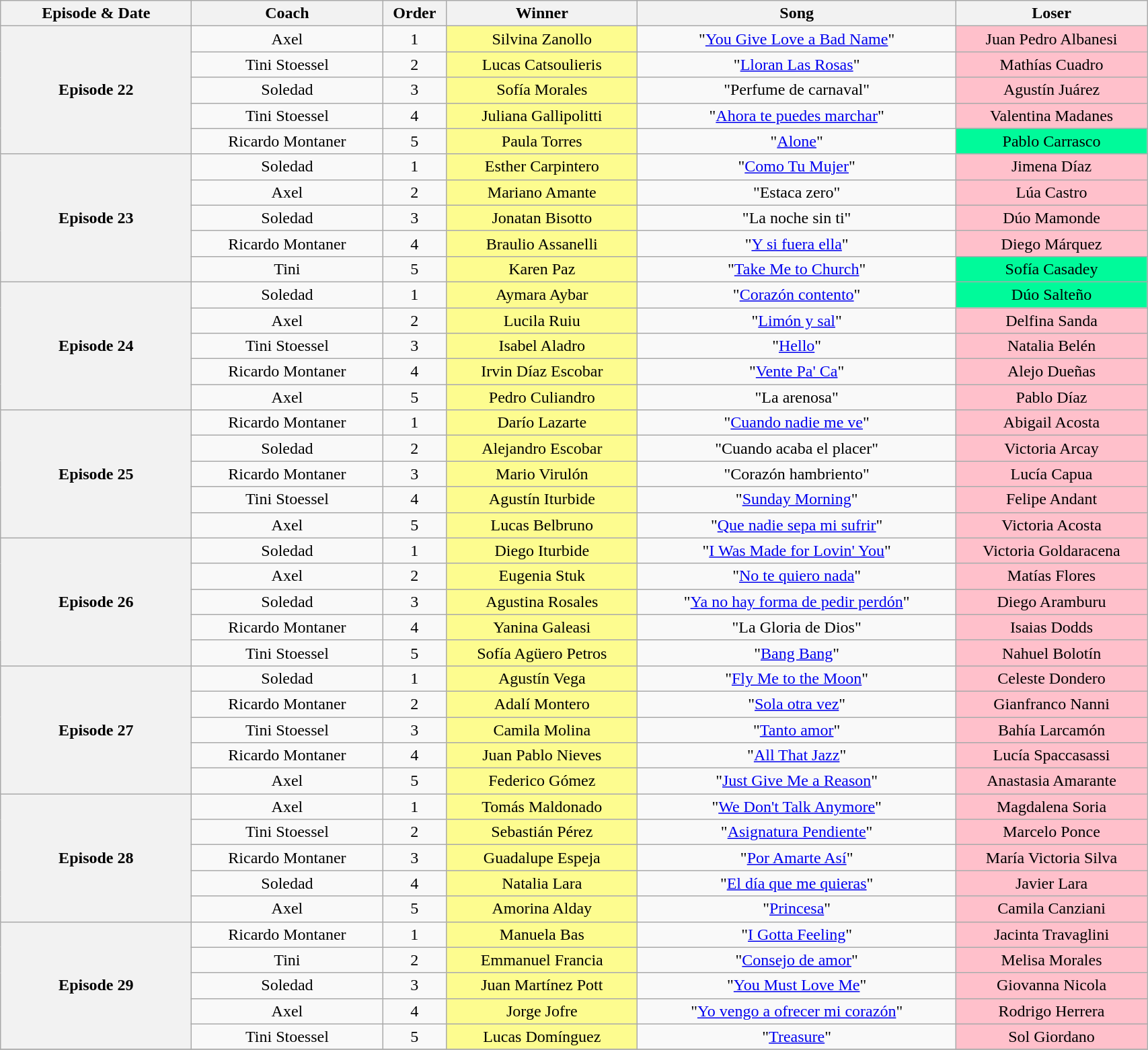<table class="wikitable" style="text-align: center; width:90%;">
<tr>
<th style="width:15%;">Episode & Date</th>
<th style="width:15%;">Coach</th>
<th style="width:5%;">Order</th>
<th style="width:15%;">Winner</th>
<th style="width:25%;">Song</th>
<th style="width:15%;">Loser</th>
</tr>
<tr>
<th rowspan="5">Episode 22<br><small></small></th>
<td>Axel</td>
<td>1</td>
<td style="background:#fdfc8f">Silvina Zanollo</td>
<td>"<a href='#'>You Give Love a Bad Name</a>"</td>
<td style="background:pink">Juan Pedro Albanesi</td>
</tr>
<tr>
<td>Tini Stoessel</td>
<td>2</td>
<td style="background:#fdfc8f">Lucas Catsoulieris</td>
<td>"<a href='#'>Lloran Las Rosas</a>"</td>
<td style="background:pink">Mathías Cuadro</td>
</tr>
<tr>
<td>Soledad</td>
<td>3</td>
<td style="background:#fdfc8f">Sofía Morales</td>
<td>"Perfume de carnaval"</td>
<td style="background:pink">Agustín Juárez</td>
</tr>
<tr>
<td>Tini Stoessel</td>
<td>4</td>
<td style="background:#fdfc8f">Juliana Gallipolitti</td>
<td>"<a href='#'>Ahora te puedes marchar</a>"</td>
<td style="background:pink">Valentina Madanes</td>
</tr>
<tr>
<td>Ricardo Montaner</td>
<td>5</td>
<td style="background:#fdfc8f">Paula Torres</td>
<td>"<a href='#'>Alone</a>"</td>
<td style="background:#00fa9a">Pablo Carrasco</td>
</tr>
<tr>
<th rowspan="5">Episode 23<br><small></small></th>
<td>Soledad</td>
<td>1</td>
<td style="background:#fdfc8f">Esther Carpintero</td>
<td>"<a href='#'>Como Tu Mujer</a>"</td>
<td style="background:pink">Jimena Díaz</td>
</tr>
<tr>
<td>Axel</td>
<td>2</td>
<td style="background:#fdfc8f">Mariano Amante</td>
<td>"Estaca zero"</td>
<td style="background:pink">Lúa Castro</td>
</tr>
<tr>
<td>Soledad</td>
<td>3</td>
<td style="background:#fdfc8f">Jonatan Bisotto</td>
<td>"La noche sin ti"</td>
<td style="background:pink">Dúo Mamonde</td>
</tr>
<tr>
<td>Ricardo Montaner</td>
<td>4</td>
<td style="background:#fdfc8f">Braulio Assanelli</td>
<td>"<a href='#'>Y si fuera ella</a>"</td>
<td style="background:pink">Diego Márquez</td>
</tr>
<tr>
<td>Tini</td>
<td>5</td>
<td style="background:#fdfc8f">Karen Paz</td>
<td>"<a href='#'>Take Me to Church</a>"</td>
<td style="background:#00fa9a">Sofía Casadey</td>
</tr>
<tr>
<th rowspan="5">Episode 24<br><small></small></th>
<td>Soledad</td>
<td>1</td>
<td style="background:#fdfc8f">Aymara Aybar</td>
<td>"<a href='#'>Corazón contento</a>"</td>
<td style="background:#00fa9a">Dúo Salteño</td>
</tr>
<tr>
<td>Axel</td>
<td>2</td>
<td style="background:#fdfc8f">Lucila Ruiu</td>
<td>"<a href='#'>Limón y sal</a>"</td>
<td style="background:pink">Delfina Sanda</td>
</tr>
<tr>
<td>Tini Stoessel</td>
<td>3</td>
<td style="background:#fdfc8f">Isabel Aladro</td>
<td>"<a href='#'>Hello</a>"</td>
<td style="background:pink">Natalia Belén</td>
</tr>
<tr>
<td>Ricardo Montaner</td>
<td>4</td>
<td style="background:#fdfc8f">Irvin Díaz Escobar</td>
<td>"<a href='#'>Vente Pa' Ca</a>"</td>
<td style="background:pink">Alejo Dueñas</td>
</tr>
<tr>
<td>Axel</td>
<td>5</td>
<td style="background:#fdfc8f">Pedro Culiandro</td>
<td>"La arenosa"</td>
<td style="background:pink">Pablo Díaz</td>
</tr>
<tr>
<th rowspan="5">Episode 25<br><small></small></th>
<td>Ricardo Montaner</td>
<td>1</td>
<td style="background:#fdfc8f">Darío Lazarte</td>
<td>"<a href='#'>Cuando nadie me ve</a>"</td>
<td style="background:pink">Abigail Acosta</td>
</tr>
<tr>
<td>Soledad</td>
<td>2</td>
<td style="background:#fdfc8f">Alejandro Escobar</td>
<td>"Cuando acaba el placer"</td>
<td style="background:pink">Victoria Arcay</td>
</tr>
<tr>
<td>Ricardo Montaner</td>
<td>3</td>
<td style="background:#fdfc8f">Mario Virulón</td>
<td>"Corazón hambriento"</td>
<td style="background:pink">Lucía Capua</td>
</tr>
<tr>
<td>Tini Stoessel</td>
<td>4</td>
<td style="background:#fdfc8f">Agustín Iturbide</td>
<td>"<a href='#'>Sunday Morning</a>"</td>
<td style="background:pink">Felipe Andant</td>
</tr>
<tr>
<td>Axel</td>
<td>5</td>
<td style="background:#fdfc8f">Lucas Belbruno</td>
<td>"<a href='#'>Que nadie sepa mi sufrir</a>"</td>
<td style="background:pink">Victoria Acosta</td>
</tr>
<tr>
<th rowspan="5">Episode 26<br><small></small></th>
<td>Soledad</td>
<td>1</td>
<td style="background:#fdfc8f">Diego Iturbide</td>
<td>"<a href='#'>I Was Made for Lovin' You</a>"</td>
<td style="background:pink">Victoria Goldaracena</td>
</tr>
<tr>
<td>Axel</td>
<td>2</td>
<td style="background:#fdfc8f">Eugenia Stuk</td>
<td>"<a href='#'>No te quiero nada</a>"</td>
<td style="background:pink">Matías Flores</td>
</tr>
<tr>
<td>Soledad</td>
<td>3</td>
<td style="background:#fdfc8f">Agustina Rosales</td>
<td>"<a href='#'>Ya no hay forma de pedir perdón</a>"</td>
<td style="background:pink">Diego Aramburu</td>
</tr>
<tr>
<td>Ricardo Montaner</td>
<td>4</td>
<td style="background:#fdfc8f">Yanina Galeasi</td>
<td>"La Gloria de Dios"</td>
<td style="background:pink">Isaias Dodds</td>
</tr>
<tr>
<td>Tini Stoessel</td>
<td>5</td>
<td style="background:#fdfc8f">Sofía Agüero Petros</td>
<td>"<a href='#'>Bang Bang</a>"</td>
<td style="background:pink">Nahuel Bolotín</td>
</tr>
<tr>
<th rowspan="5">Episode 27<br><small></small></th>
<td>Soledad</td>
<td>1</td>
<td style="background:#fdfc8f">Agustín Vega</td>
<td>"<a href='#'>Fly Me to the Moon</a>"</td>
<td style="background:pink">Celeste Dondero</td>
</tr>
<tr>
<td>Ricardo Montaner</td>
<td>2</td>
<td style="background:#fdfc8f">Adalí Montero</td>
<td>"<a href='#'>Sola otra vez</a>"</td>
<td style="background:pink">Gianfranco Nanni</td>
</tr>
<tr>
<td>Tini Stoessel</td>
<td>3</td>
<td style="background:#fdfc8f">Camila Molina</td>
<td>"<a href='#'>Tanto amor</a>"</td>
<td style="background:pink">Bahía Larcamón</td>
</tr>
<tr>
<td>Ricardo Montaner</td>
<td>4</td>
<td style="background:#fdfc8f">Juan Pablo Nieves</td>
<td>"<a href='#'>All That Jazz</a>"</td>
<td style="background:pink">Lucía Spaccasassi</td>
</tr>
<tr>
<td>Axel</td>
<td>5</td>
<td style="background:#fdfc8f">Federico Gómez</td>
<td>"<a href='#'>Just Give Me a Reason</a>"</td>
<td style="background:pink">Anastasia Amarante</td>
</tr>
<tr>
<th rowspan="5">Episode 28<br><small></small></th>
<td>Axel</td>
<td>1</td>
<td style="background:#fdfc8f">Tomás Maldonado</td>
<td>"<a href='#'>We Don't Talk Anymore</a>"</td>
<td style="background:pink">Magdalena Soria</td>
</tr>
<tr>
<td>Tini Stoessel</td>
<td>2</td>
<td style="background:#fdfc8f">Sebastián Pérez</td>
<td>"<a href='#'>Asignatura Pendiente</a>"</td>
<td style="background:pink">Marcelo Ponce</td>
</tr>
<tr>
<td>Ricardo Montaner</td>
<td>3</td>
<td style="background:#fdfc8f">Guadalupe Espeja</td>
<td>"<a href='#'>Por Amarte Así</a>"</td>
<td style="background:pink">María Victoria Silva</td>
</tr>
<tr>
<td>Soledad</td>
<td>4</td>
<td style="background:#fdfc8f">Natalia Lara</td>
<td>"<a href='#'>El día que me quieras</a>"</td>
<td style="background:pink">Javier Lara</td>
</tr>
<tr>
<td>Axel</td>
<td>5</td>
<td style="background:#fdfc8f">Amorina Alday</td>
<td>"<a href='#'>Princesa</a>"</td>
<td style="background:pink">Camila Canziani</td>
</tr>
<tr>
<th rowspan="5">Episode 29<br><small></small></th>
<td>Ricardo Montaner</td>
<td>1</td>
<td style="background:#fdfc8f">Manuela Bas</td>
<td>"<a href='#'>I Gotta Feeling</a>"</td>
<td style="background:pink">Jacinta Travaglini</td>
</tr>
<tr>
<td>Tini</td>
<td>2</td>
<td style="background:#fdfc8f">Emmanuel Francia</td>
<td>"<a href='#'>Consejo de amor</a>"</td>
<td style="background:pink">Melisa Morales</td>
</tr>
<tr>
<td>Soledad</td>
<td>3</td>
<td style="background:#fdfc8f">Juan Martínez Pott</td>
<td>"<a href='#'>You Must Love Me</a>"</td>
<td style="background:pink">Giovanna Nicola</td>
</tr>
<tr>
<td>Axel</td>
<td>4</td>
<td style="background:#fdfc8f">Jorge Jofre</td>
<td>"<a href='#'>Yo vengo a ofrecer mi corazón</a>"</td>
<td style="background:pink">Rodrigo Herrera</td>
</tr>
<tr>
<td>Tini Stoessel</td>
<td>5</td>
<td style="background:#fdfc8f">Lucas Domínguez</td>
<td>"<a href='#'>Treasure</a>"</td>
<td style="background:pink">Sol Giordano</td>
</tr>
<tr>
</tr>
</table>
